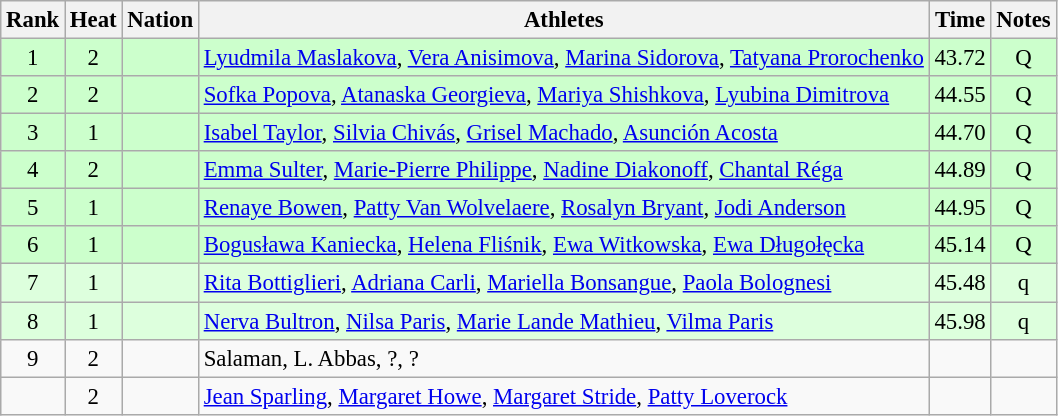<table class="wikitable sortable" style="text-align:center;font-size:95%">
<tr>
<th>Rank</th>
<th>Heat</th>
<th>Nation</th>
<th>Athletes</th>
<th>Time</th>
<th>Notes</th>
</tr>
<tr bgcolor=ccffcc>
<td>1</td>
<td>2</td>
<td align=left></td>
<td align=left><a href='#'>Lyudmila Maslakova</a>, <a href='#'>Vera Anisimova</a>, <a href='#'>Marina Sidorova</a>, <a href='#'>Tatyana Prorochenko</a></td>
<td>43.72</td>
<td>Q</td>
</tr>
<tr bgcolor=ccffcc>
<td>2</td>
<td>2</td>
<td align=left></td>
<td align=left><a href='#'>Sofka Popova</a>, <a href='#'>Atanaska Georgieva</a>, <a href='#'>Mariya Shishkova</a>, <a href='#'>Lyubina Dimitrova</a></td>
<td>44.55</td>
<td>Q</td>
</tr>
<tr bgcolor=ccffcc>
<td>3</td>
<td>1</td>
<td align=left></td>
<td align=left><a href='#'>Isabel Taylor</a>, <a href='#'>Silvia Chivás</a>, <a href='#'>Grisel Machado</a>, <a href='#'>Asunción Acosta</a></td>
<td>44.70</td>
<td>Q</td>
</tr>
<tr bgcolor=ccffcc>
<td>4</td>
<td>2</td>
<td align=left></td>
<td align=left><a href='#'>Emma Sulter</a>, <a href='#'>Marie-Pierre Philippe</a>, <a href='#'>Nadine Diakonoff</a>, <a href='#'>Chantal Réga</a></td>
<td>44.89</td>
<td>Q</td>
</tr>
<tr bgcolor=ccffcc>
<td>5</td>
<td>1</td>
<td align=left></td>
<td align=left><a href='#'>Renaye Bowen</a>, <a href='#'>Patty Van Wolvelaere</a>, <a href='#'>Rosalyn Bryant</a>, <a href='#'>Jodi Anderson</a></td>
<td>44.95</td>
<td>Q</td>
</tr>
<tr bgcolor=ccffcc>
<td>6</td>
<td>1</td>
<td align=left></td>
<td align=left><a href='#'>Bogusława Kaniecka</a>, <a href='#'>Helena Fliśnik</a>, <a href='#'>Ewa Witkowska</a>, <a href='#'>Ewa Długołęcka</a></td>
<td>45.14</td>
<td>Q</td>
</tr>
<tr bgcolor=ddffdd>
<td>7</td>
<td>1</td>
<td align=left></td>
<td align=left><a href='#'>Rita Bottiglieri</a>, <a href='#'>Adriana Carli</a>, <a href='#'>Mariella Bonsangue</a>, <a href='#'>Paola Bolognesi</a></td>
<td>45.48</td>
<td>q</td>
</tr>
<tr bgcolor=ddffdd>
<td>8</td>
<td>1</td>
<td align=left></td>
<td align=left><a href='#'>Nerva Bultron</a>, <a href='#'>Nilsa Paris</a>, <a href='#'>Marie Lande Mathieu</a>, <a href='#'>Vilma Paris</a></td>
<td>45.98</td>
<td>q</td>
</tr>
<tr>
<td>9</td>
<td>2</td>
<td align=left></td>
<td align=left>Salaman, L. Abbas, ?, ?</td>
<td></td>
<td></td>
</tr>
<tr>
<td></td>
<td>2</td>
<td align=left></td>
<td align=left><a href='#'>Jean Sparling</a>, <a href='#'>Margaret Howe</a>, <a href='#'>Margaret Stride</a>, <a href='#'>Patty Loverock</a></td>
<td></td>
<td></td>
</tr>
</table>
